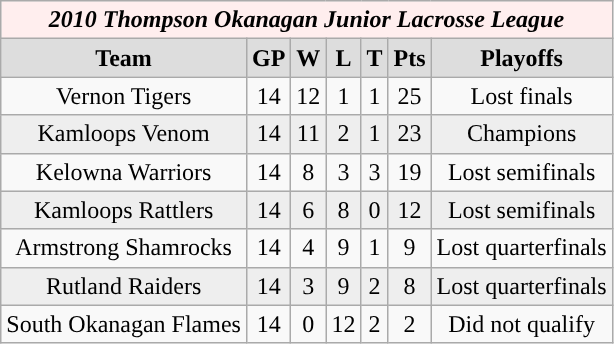<table class="wikitable">
<tr align="center" bgcolor="#ffeeee">
<td colspan="7”"><strong><em>2010 Thompson Okanagan Junior Lacrosse League</em></strong></td>
</tr>
<tr align="center"  bgcolor="#dddddd">
<td><strong>Team </strong></td>
<td><strong> GP </strong></td>
<td><strong> W </strong></td>
<td><strong> L </strong></td>
<td><strong> T </strong></td>
<td><strong>Pts</strong></td>
<td><strong>Playoffs</strong></td>
</tr>
<tr align="center">
<td>Vernon Tigers</td>
<td>14</td>
<td>12</td>
<td>1</td>
<td>1</td>
<td>25</td>
<td>Lost finals</td>
</tr>
<tr align="center" bgcolor="#eeeeee">
<td>Kamloops Venom</td>
<td>14</td>
<td>11</td>
<td>2</td>
<td>1</td>
<td>23</td>
<td>Champions</td>
</tr>
<tr align="center">
<td>Kelowna Warriors</td>
<td>14</td>
<td>8</td>
<td>3</td>
<td>3</td>
<td>19</td>
<td>Lost semifinals</td>
</tr>
<tr align="center" bgcolor="#eeeeee">
<td>Kamloops Rattlers</td>
<td>14</td>
<td>6</td>
<td>8</td>
<td>0</td>
<td>12</td>
<td>Lost semifinals</td>
</tr>
<tr align="center">
<td>Armstrong Shamrocks</td>
<td>14</td>
<td>4</td>
<td>9</td>
<td>1</td>
<td>9</td>
<td>Lost quarterfinals</td>
</tr>
<tr align="center" bgcolor="#eeeeee">
<td>Rutland Raiders</td>
<td>14</td>
<td>3</td>
<td>9</td>
<td>2</td>
<td>8</td>
<td>Lost quarterfinals</td>
</tr>
<tr align="center">
<td>South Okanagan Flames</td>
<td>14</td>
<td>0</td>
<td>12</td>
<td>2</td>
<td>2</td>
<td>Did not qualify</td>
</tr>
</table>
